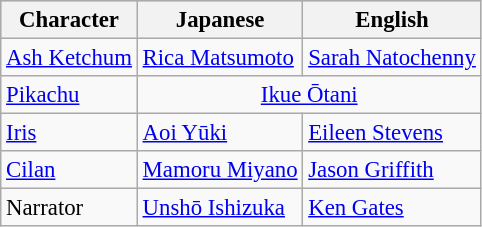<table class="wikitable" style="margin:0; font-size:95%;">
<tr style="background:#ccc; text-align:center;">
<th>Character</th>
<th>Japanese</th>
<th>English</th>
</tr>
<tr>
<td><a href='#'>Ash Ketchum</a></td>
<td><a href='#'>Rica Matsumoto</a></td>
<td><a href='#'>Sarah Natochenny</a></td>
</tr>
<tr>
<td><a href='#'>Pikachu</a></td>
<td colspan="2" style="text-align:center;"><a href='#'>Ikue Ōtani</a></td>
</tr>
<tr>
<td><a href='#'>Iris</a></td>
<td><a href='#'>Aoi Yūki</a></td>
<td><a href='#'>Eileen Stevens</a></td>
</tr>
<tr>
<td><a href='#'>Cilan</a></td>
<td><a href='#'>Mamoru Miyano</a></td>
<td><a href='#'>Jason Griffith</a></td>
</tr>
<tr>
<td>Narrator</td>
<td><a href='#'>Unshō Ishizuka</a></td>
<td><a href='#'>Ken Gates</a></td>
</tr>
</table>
